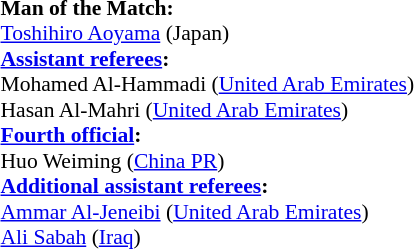<table style="width:100%; font-size:90%;">
<tr>
<td><br><strong>Man of the Match:</strong>
<br><a href='#'>Toshihiro Aoyama</a> (Japan)<br><strong><a href='#'>Assistant referees</a>:</strong>
<br>Mohamed Al-Hammadi (<a href='#'>United Arab Emirates</a>)
<br>Hasan Al-Mahri (<a href='#'>United Arab Emirates</a>)
<br><strong><a href='#'>Fourth official</a>:</strong>
<br>Huo Weiming (<a href='#'>China PR</a>)
<br><strong><a href='#'>Additional assistant referees</a>:</strong>
<br><a href='#'>Ammar Al-Jeneibi</a> (<a href='#'>United Arab Emirates</a>)
<br><a href='#'>Ali Sabah</a> (<a href='#'>Iraq</a>)</td>
</tr>
</table>
